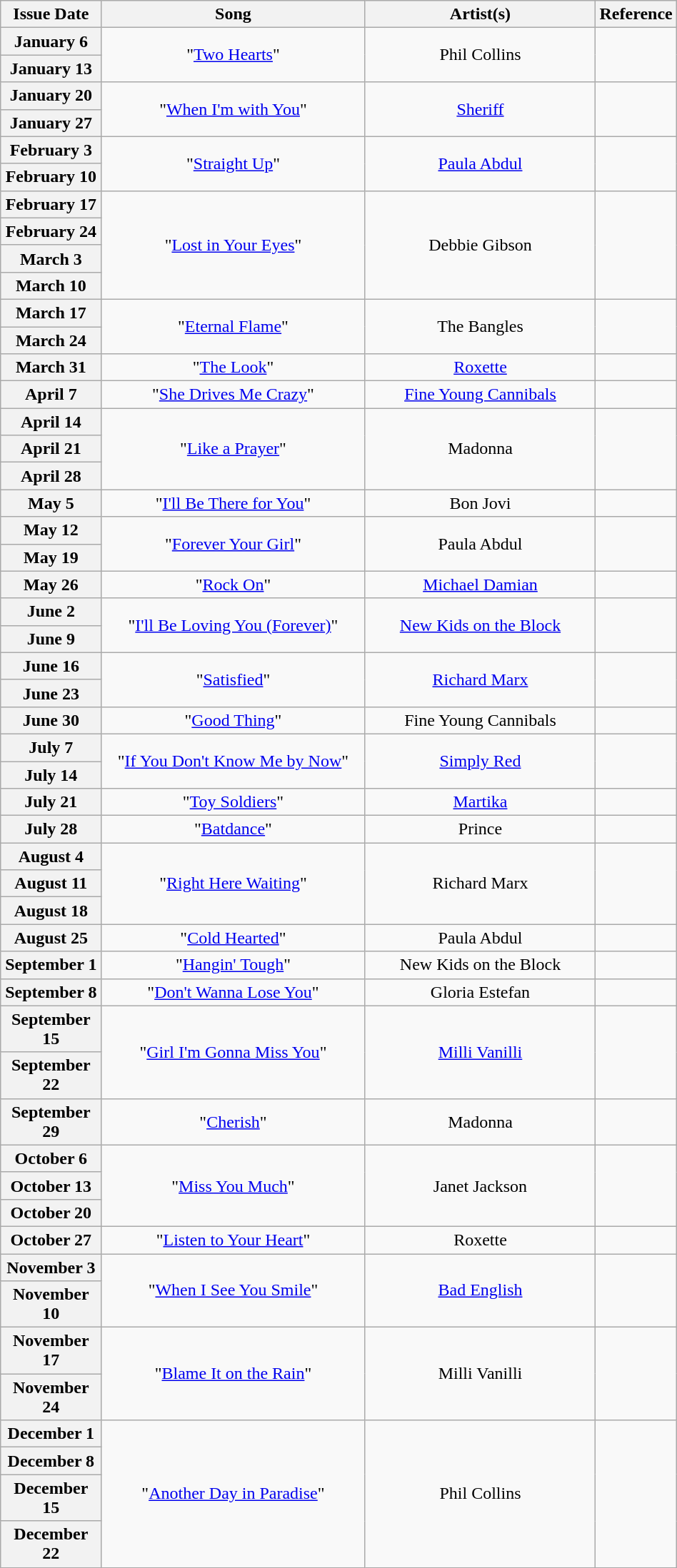<table class="wikitable plainrowheaders"  style="text-align:center; width:50%;">
<tr>
<th width=15%>Issue Date</th>
<th width=40%>Song</th>
<th width=35%>Artist(s)</th>
<th width=10%>Reference</th>
</tr>
<tr>
<th scope="row">January 6</th>
<td rowspan="2">"<a href='#'>Two Hearts</a>"</td>
<td rowspan="2">Phil Collins</td>
<td rowspan="2"></td>
</tr>
<tr>
<th scope="row">January 13</th>
</tr>
<tr>
<th scope="row">January 20</th>
<td rowspan="2">"<a href='#'>When I'm with You</a>"</td>
<td rowspan="2"><a href='#'>Sheriff</a></td>
<td rowspan="2"></td>
</tr>
<tr>
<th scope="row">January 27</th>
</tr>
<tr>
<th scope="row">February 3</th>
<td rowspan="2">"<a href='#'>Straight Up</a>"</td>
<td rowspan="2"><a href='#'>Paula Abdul</a></td>
<td rowspan="2"></td>
</tr>
<tr>
<th scope="row">February 10</th>
</tr>
<tr>
<th scope="row">February 17</th>
<td rowspan="4">"<a href='#'>Lost in Your Eyes</a>"</td>
<td rowspan="4">Debbie Gibson</td>
<td rowspan="4"></td>
</tr>
<tr>
<th scope="row">February 24</th>
</tr>
<tr>
<th scope="row">March 3</th>
</tr>
<tr>
<th scope="row">March 10</th>
</tr>
<tr>
<th scope="row">March 17</th>
<td rowspan="2">"<a href='#'>Eternal Flame</a>"</td>
<td rowspan="2">The Bangles</td>
<td rowspan="2"></td>
</tr>
<tr>
<th scope="row">March 24</th>
</tr>
<tr>
<th scope="row">March 31</th>
<td>"<a href='#'>The Look</a>"</td>
<td><a href='#'>Roxette</a></td>
<td></td>
</tr>
<tr>
<th scope="row">April 7</th>
<td>"<a href='#'>She Drives Me Crazy</a>"</td>
<td><a href='#'>Fine Young Cannibals</a></td>
<td></td>
</tr>
<tr>
<th scope="row">April 14</th>
<td rowspan="3">"<a href='#'>Like a Prayer</a>"</td>
<td rowspan="3">Madonna</td>
<td rowspan="3"></td>
</tr>
<tr>
<th scope="row">April 21</th>
</tr>
<tr>
<th scope="row">April 28</th>
</tr>
<tr>
<th scope="row">May 5</th>
<td>"<a href='#'>I'll Be There for You</a>"</td>
<td>Bon Jovi</td>
<td></td>
</tr>
<tr>
<th scope="row">May 12</th>
<td rowspan="2">"<a href='#'>Forever Your Girl</a>"</td>
<td rowspan="2">Paula Abdul</td>
<td rowspan="2"></td>
</tr>
<tr>
<th scope="row">May 19</th>
</tr>
<tr>
<th scope="row">May 26</th>
<td>"<a href='#'>Rock On</a>"</td>
<td><a href='#'>Michael Damian</a></td>
<td></td>
</tr>
<tr>
<th scope="row">June 2</th>
<td rowspan="2">"<a href='#'>I'll Be Loving You (Forever)</a>"</td>
<td rowspan="2"><a href='#'>New Kids on the Block</a></td>
<td rowspan="2"></td>
</tr>
<tr>
<th scope="row">June 9</th>
</tr>
<tr>
<th scope="row">June 16</th>
<td rowspan="2">"<a href='#'>Satisfied</a>"</td>
<td rowspan="2"><a href='#'>Richard Marx</a></td>
<td rowspan="2"></td>
</tr>
<tr>
<th scope="row">June 23</th>
</tr>
<tr>
<th scope="row">June 30</th>
<td>"<a href='#'>Good Thing</a>"</td>
<td>Fine Young Cannibals</td>
<td></td>
</tr>
<tr>
<th scope="row">July 7</th>
<td rowspan="2">"<a href='#'>If You Don't Know Me by Now</a>"</td>
<td rowspan="2"><a href='#'>Simply Red</a></td>
<td rowspan="2"></td>
</tr>
<tr>
<th scope="row">July 14</th>
</tr>
<tr>
<th scope="row">July 21</th>
<td>"<a href='#'>Toy Soldiers</a>"</td>
<td><a href='#'>Martika</a></td>
<td></td>
</tr>
<tr>
<th scope="row">July 28</th>
<td>"<a href='#'>Batdance</a>"</td>
<td>Prince</td>
<td></td>
</tr>
<tr>
<th scope="row">August 4</th>
<td rowspan="3">"<a href='#'>Right Here Waiting</a>"</td>
<td rowspan="3">Richard Marx</td>
<td rowspan="3"></td>
</tr>
<tr>
<th scope="row">August 11</th>
</tr>
<tr>
<th scope="row">August 18</th>
</tr>
<tr>
<th scope="row">August 25</th>
<td>"<a href='#'>Cold Hearted</a>"</td>
<td>Paula Abdul</td>
<td></td>
</tr>
<tr>
<th scope="row">September 1</th>
<td>"<a href='#'>Hangin' Tough</a>"</td>
<td>New Kids on the Block</td>
<td></td>
</tr>
<tr>
<th scope="row">September 8</th>
<td>"<a href='#'>Don't Wanna Lose You</a>"</td>
<td>Gloria Estefan</td>
<td></td>
</tr>
<tr>
<th scope="row">September 15</th>
<td rowspan="2">"<a href='#'>Girl I'm Gonna Miss You</a>"</td>
<td rowspan="2"><a href='#'>Milli Vanilli</a></td>
<td rowspan="2"></td>
</tr>
<tr>
<th scope="row">September 22</th>
</tr>
<tr>
<th scope="row">September 29</th>
<td>"<a href='#'>Cherish</a>"</td>
<td>Madonna</td>
<td></td>
</tr>
<tr>
<th scope="row">October 6</th>
<td rowspan="3">"<a href='#'>Miss You Much</a>"</td>
<td rowspan="3">Janet Jackson</td>
<td rowspan="3"></td>
</tr>
<tr>
<th scope="row">October 13</th>
</tr>
<tr>
<th scope="row">October 20</th>
</tr>
<tr>
<th scope="row">October 27</th>
<td>"<a href='#'>Listen to Your Heart</a>"</td>
<td>Roxette</td>
<td></td>
</tr>
<tr>
<th scope="row">November 3</th>
<td rowspan="2">"<a href='#'>When I See You Smile</a>"</td>
<td rowspan="2"><a href='#'>Bad English</a></td>
<td rowspan="2"></td>
</tr>
<tr>
<th scope="row">November 10</th>
</tr>
<tr>
<th scope="row">November 17</th>
<td rowspan="2">"<a href='#'>Blame It on the Rain</a>"</td>
<td rowspan="2">Milli Vanilli</td>
<td rowspan="2"></td>
</tr>
<tr>
<th scope="row">November 24</th>
</tr>
<tr>
<th scope="row">December 1</th>
<td rowspan="4">"<a href='#'>Another Day in Paradise</a>"</td>
<td rowspan="4">Phil Collins</td>
<td rowspan="4"></td>
</tr>
<tr>
<th scope="row">December 8</th>
</tr>
<tr>
<th scope="row">December 15</th>
</tr>
<tr>
<th scope="row">December 22</th>
</tr>
</table>
